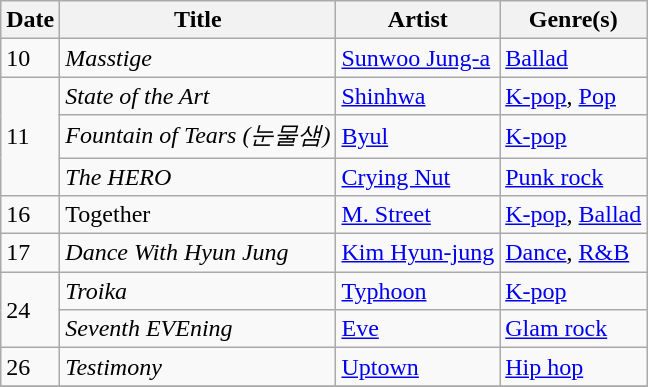<table class="wikitable" style="text-align: left;">
<tr>
<th>Date</th>
<th>Title</th>
<th>Artist</th>
<th>Genre(s)</th>
</tr>
<tr>
<td>10</td>
<td><em>Masstige</em></td>
<td><a href='#'>Sunwoo Jung-a</a></td>
<td><a href='#'>Ballad</a></td>
</tr>
<tr>
<td rowspan="3">11</td>
<td><em>State of the Art</em></td>
<td><a href='#'>Shinhwa</a></td>
<td><a href='#'>K-pop</a>, <a href='#'>Pop</a></td>
</tr>
<tr>
<td><em>Fountain of Tears (눈물샘)</em></td>
<td><a href='#'>Byul</a></td>
<td><a href='#'>K-pop</a></td>
</tr>
<tr>
<td><em>The HERO</em></td>
<td><a href='#'>Crying Nut</a></td>
<td><a href='#'>Punk rock</a></td>
</tr>
<tr>
<td rowspan="1">16</td>
<td>Together</td>
<td><a href='#'>M. Street</a></td>
<td><a href='#'>K-pop</a>, <a href='#'>Ballad</a></td>
</tr>
<tr>
<td>17</td>
<td><em>Dance With Hyun Jung</em></td>
<td><a href='#'>Kim Hyun-jung</a></td>
<td><a href='#'>Dance</a>, <a href='#'>R&B</a></td>
</tr>
<tr>
<td rowspan="2">24</td>
<td><em>Troika</em></td>
<td><a href='#'>Typhoon</a></td>
<td><a href='#'>K-pop</a></td>
</tr>
<tr>
<td><em>Seventh EVEning</em></td>
<td><a href='#'>Eve</a></td>
<td><a href='#'>Glam rock</a></td>
</tr>
<tr>
<td>26</td>
<td><em>Testimony</em></td>
<td><a href='#'>Uptown</a></td>
<td><a href='#'>Hip hop</a></td>
</tr>
<tr>
</tr>
</table>
